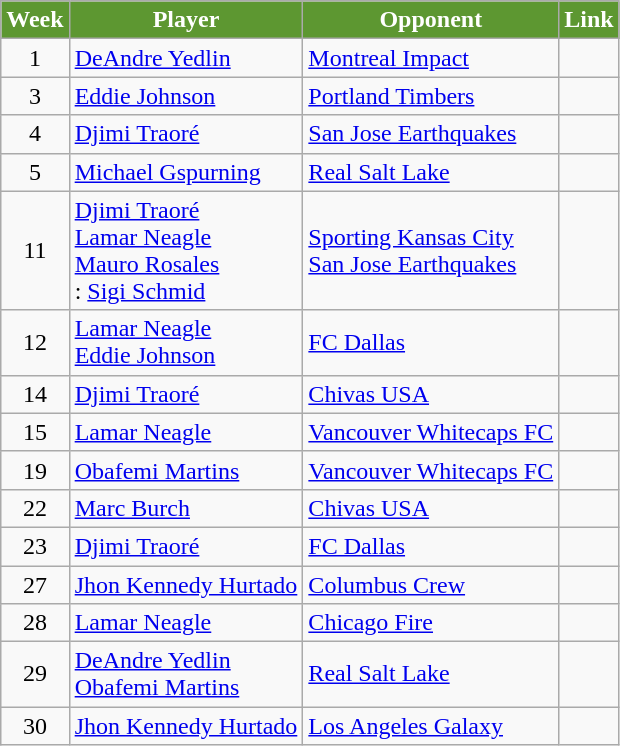<table class=wikitable>
<tr>
<th style="background:#5d9731; color:white; text-align:center;">Week</th>
<th style="background:#5d9731; color:white; text-align:center;">Player</th>
<th style="background:#5d9731; color:white; text-align:center;">Opponent</th>
<th style="background:#5d9731; color:white; text-align:center;">Link</th>
</tr>
<tr>
<td align=center>1</td>
<td> <a href='#'>DeAndre Yedlin</a></td>
<td><a href='#'>Montreal Impact</a></td>
<td></td>
</tr>
<tr>
<td align=center>3</td>
<td> <a href='#'>Eddie Johnson</a></td>
<td><a href='#'>Portland Timbers</a></td>
<td></td>
</tr>
<tr>
<td align=center>4</td>
<td> <a href='#'>Djimi Traoré</a></td>
<td><a href='#'>San Jose Earthquakes</a></td>
<td></td>
</tr>
<tr>
<td align=center>5</td>
<td> <a href='#'>Michael Gspurning</a></td>
<td><a href='#'>Real Salt Lake</a></td>
<td></td>
</tr>
<tr>
<td align=center>11</td>
<td> <a href='#'>Djimi Traoré</a><br> <a href='#'>Lamar Neagle</a><br> <a href='#'>Mauro Rosales</a><br>:  <a href='#'>Sigi Schmid</a></td>
<td><a href='#'>Sporting Kansas City</a><br><a href='#'>San Jose Earthquakes</a></td>
<td></td>
</tr>
<tr>
<td align=center>12</td>
<td> <a href='#'>Lamar Neagle</a><br> <a href='#'>Eddie Johnson</a></td>
<td><a href='#'>FC Dallas</a></td>
<td></td>
</tr>
<tr>
<td align=center>14</td>
<td> <a href='#'>Djimi Traoré</a></td>
<td><a href='#'>Chivas USA</a></td>
<td></td>
</tr>
<tr>
<td align=center>15</td>
<td> <a href='#'>Lamar Neagle</a></td>
<td><a href='#'>Vancouver Whitecaps FC</a></td>
<td></td>
</tr>
<tr>
<td align=center>19</td>
<td> <a href='#'>Obafemi Martins</a></td>
<td><a href='#'>Vancouver Whitecaps FC</a></td>
<td></td>
</tr>
<tr>
<td align=center>22</td>
<td> <a href='#'>Marc Burch</a></td>
<td><a href='#'>Chivas USA</a></td>
<td></td>
</tr>
<tr>
<td align=center>23</td>
<td> <a href='#'>Djimi Traoré</a></td>
<td><a href='#'>FC Dallas</a></td>
<td></td>
</tr>
<tr>
<td align=center>27</td>
<td> <a href='#'>Jhon Kennedy Hurtado</a></td>
<td><a href='#'>Columbus Crew</a></td>
<td></td>
</tr>
<tr>
<td align=center>28</td>
<td> <a href='#'>Lamar Neagle</a></td>
<td><a href='#'>Chicago Fire</a></td>
<td></td>
</tr>
<tr>
<td align=center>29</td>
<td> <a href='#'>DeAndre Yedlin</a><br> <a href='#'>Obafemi Martins</a></td>
<td><a href='#'>Real Salt Lake</a></td>
<td></td>
</tr>
<tr>
<td align=center>30</td>
<td> <a href='#'>Jhon Kennedy Hurtado</a></td>
<td><a href='#'>Los Angeles Galaxy</a></td>
<td></td>
</tr>
</table>
